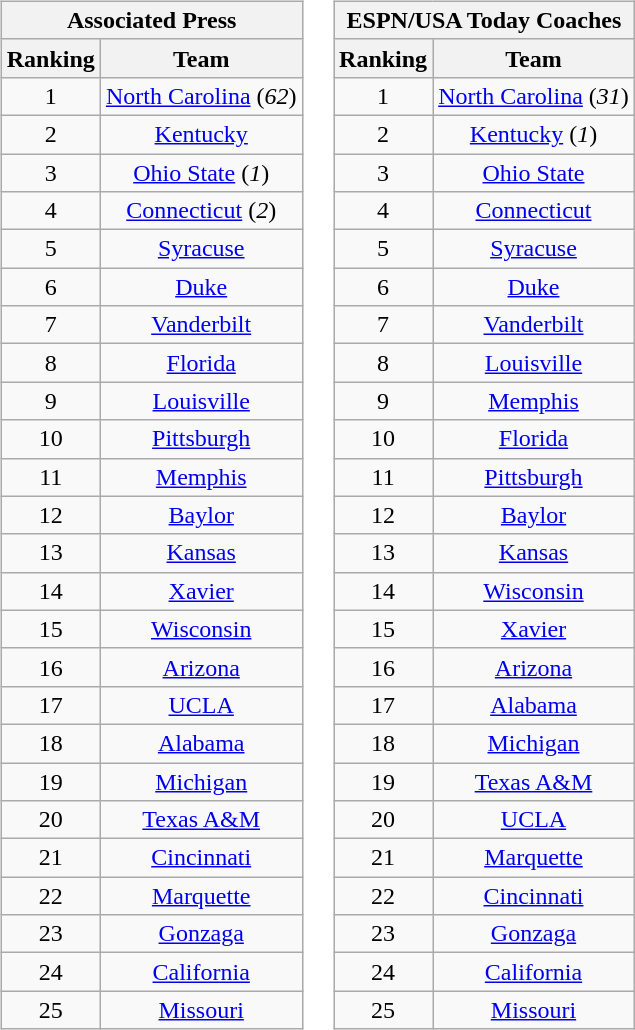<table>
<tr style="vertical-align:top;">
<td><br><table class="wikitable" style="text-align:center;">
<tr>
<th colspan=2><strong>Associated Press</strong></th>
</tr>
<tr>
<th>Ranking</th>
<th>Team</th>
</tr>
<tr>
<td>1</td>
<td><a href='#'>North Carolina</a> (<em>62</em>)</td>
</tr>
<tr>
<td>2</td>
<td><a href='#'>Kentucky</a></td>
</tr>
<tr>
<td>3</td>
<td><a href='#'>Ohio State</a> (<em>1</em>)</td>
</tr>
<tr>
<td>4</td>
<td><a href='#'>Connecticut</a> (<em>2</em>)</td>
</tr>
<tr>
<td>5</td>
<td><a href='#'>Syracuse</a></td>
</tr>
<tr>
<td>6</td>
<td><a href='#'>Duke</a></td>
</tr>
<tr>
<td>7</td>
<td><a href='#'>Vanderbilt</a></td>
</tr>
<tr>
<td>8</td>
<td><a href='#'>Florida</a></td>
</tr>
<tr>
<td>9</td>
<td><a href='#'>Louisville</a></td>
</tr>
<tr>
<td>10</td>
<td><a href='#'>Pittsburgh</a></td>
</tr>
<tr>
<td>11</td>
<td><a href='#'>Memphis</a></td>
</tr>
<tr>
<td>12</td>
<td><a href='#'>Baylor</a></td>
</tr>
<tr>
<td>13</td>
<td><a href='#'>Kansas</a></td>
</tr>
<tr>
<td>14</td>
<td><a href='#'>Xavier</a></td>
</tr>
<tr>
<td>15</td>
<td><a href='#'>Wisconsin</a></td>
</tr>
<tr>
<td>16</td>
<td><a href='#'>Arizona</a></td>
</tr>
<tr>
<td>17</td>
<td><a href='#'>UCLA</a></td>
</tr>
<tr>
<td>18</td>
<td><a href='#'>Alabama</a></td>
</tr>
<tr>
<td>19</td>
<td><a href='#'>Michigan</a></td>
</tr>
<tr>
<td>20</td>
<td><a href='#'>Texas A&M</a></td>
</tr>
<tr>
<td>21</td>
<td><a href='#'>Cincinnati</a></td>
</tr>
<tr>
<td>22</td>
<td><a href='#'>Marquette</a></td>
</tr>
<tr>
<td>23</td>
<td><a href='#'>Gonzaga</a></td>
</tr>
<tr>
<td>24</td>
<td><a href='#'>California</a></td>
</tr>
<tr>
<td>25</td>
<td><a href='#'>Missouri</a></td>
</tr>
</table>
</td>
<td><br><table class="wikitable" style="text-align:center;">
<tr>
<th colspan=2><strong>ESPN/USA Today Coaches</strong></th>
</tr>
<tr>
<th>Ranking</th>
<th>Team</th>
</tr>
<tr>
<td>1</td>
<td><a href='#'>North Carolina</a> (<em>31</em>)</td>
</tr>
<tr>
<td>2</td>
<td><a href='#'>Kentucky</a> (<em>1</em>)</td>
</tr>
<tr>
<td>3</td>
<td><a href='#'>Ohio State</a></td>
</tr>
<tr>
<td>4</td>
<td><a href='#'>Connecticut</a></td>
</tr>
<tr>
<td>5</td>
<td><a href='#'>Syracuse</a></td>
</tr>
<tr>
<td>6</td>
<td><a href='#'>Duke</a></td>
</tr>
<tr>
<td>7</td>
<td><a href='#'>Vanderbilt</a></td>
</tr>
<tr>
<td>8</td>
<td><a href='#'>Louisville</a></td>
</tr>
<tr>
<td>9</td>
<td><a href='#'>Memphis</a></td>
</tr>
<tr>
<td>10</td>
<td><a href='#'>Florida</a></td>
</tr>
<tr>
<td>11</td>
<td><a href='#'>Pittsburgh</a></td>
</tr>
<tr>
<td>12</td>
<td><a href='#'>Baylor</a></td>
</tr>
<tr>
<td>13</td>
<td><a href='#'>Kansas</a></td>
</tr>
<tr>
<td>14</td>
<td><a href='#'>Wisconsin</a></td>
</tr>
<tr>
<td>15</td>
<td><a href='#'>Xavier</a></td>
</tr>
<tr>
<td>16</td>
<td><a href='#'>Arizona</a></td>
</tr>
<tr>
<td>17</td>
<td><a href='#'>Alabama</a></td>
</tr>
<tr>
<td>18</td>
<td><a href='#'>Michigan</a></td>
</tr>
<tr>
<td>19</td>
<td><a href='#'>Texas A&M</a></td>
</tr>
<tr>
<td>20</td>
<td><a href='#'>UCLA</a></td>
</tr>
<tr>
<td>21</td>
<td><a href='#'>Marquette</a></td>
</tr>
<tr>
<td>22</td>
<td><a href='#'>Cincinnati</a></td>
</tr>
<tr>
<td>23</td>
<td><a href='#'>Gonzaga</a></td>
</tr>
<tr>
<td>24</td>
<td><a href='#'>California</a></td>
</tr>
<tr>
<td>25</td>
<td><a href='#'>Missouri</a></td>
</tr>
</table>
</td>
</tr>
</table>
